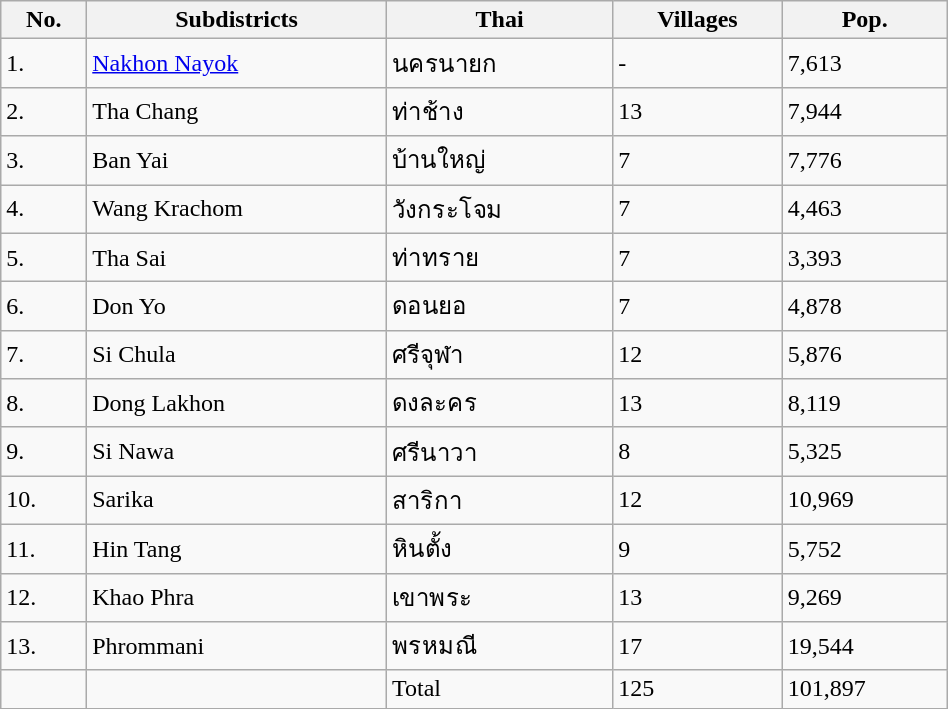<table class="wikitable" style="width:50%;">
<tr>
<th>No.</th>
<th>Subdistricts</th>
<th>Thai</th>
<th>Villages</th>
<th>Pop.</th>
</tr>
<tr>
<td>1.</td>
<td><a href='#'>Nakhon Nayok</a></td>
<td>นครนายก</td>
<td>-</td>
<td>7,613</td>
</tr>
<tr>
<td>2.</td>
<td>Tha Chang</td>
<td>ท่าช้าง</td>
<td>13</td>
<td>7,944</td>
</tr>
<tr>
<td>3.</td>
<td>Ban Yai</td>
<td>บ้านใหญ่</td>
<td>7</td>
<td>7,776</td>
</tr>
<tr>
<td>4.</td>
<td>Wang Krachom</td>
<td>วังกระโจม</td>
<td>7</td>
<td>4,463</td>
</tr>
<tr>
<td>5.</td>
<td>Tha Sai</td>
<td>ท่าทราย</td>
<td>7</td>
<td>3,393</td>
</tr>
<tr>
<td>6.</td>
<td>Don Yo</td>
<td>ดอนยอ</td>
<td>7</td>
<td>4,878</td>
</tr>
<tr>
<td>7.</td>
<td>Si Chula</td>
<td>ศรีจุฬา</td>
<td>12</td>
<td>5,876</td>
</tr>
<tr>
<td>8.</td>
<td>Dong Lakhon</td>
<td>ดงละคร</td>
<td>13</td>
<td>8,119</td>
</tr>
<tr>
<td>9.</td>
<td>Si Nawa</td>
<td>ศรีนาวา</td>
<td>8</td>
<td>5,325</td>
</tr>
<tr>
<td>10.</td>
<td>Sarika</td>
<td>สาริกา</td>
<td>12</td>
<td>10,969</td>
</tr>
<tr>
<td>11.</td>
<td>Hin Tang</td>
<td>หินตั้ง</td>
<td>9</td>
<td>5,752</td>
</tr>
<tr>
<td>12.</td>
<td>Khao Phra</td>
<td>เขาพระ</td>
<td>13</td>
<td>9,269</td>
</tr>
<tr>
<td>13.</td>
<td>Phrommani</td>
<td>พรหมณี</td>
<td>17</td>
<td>19,544</td>
</tr>
<tr>
<td></td>
<td></td>
<td>Total</td>
<td>125</td>
<td>101,897</td>
</tr>
</table>
